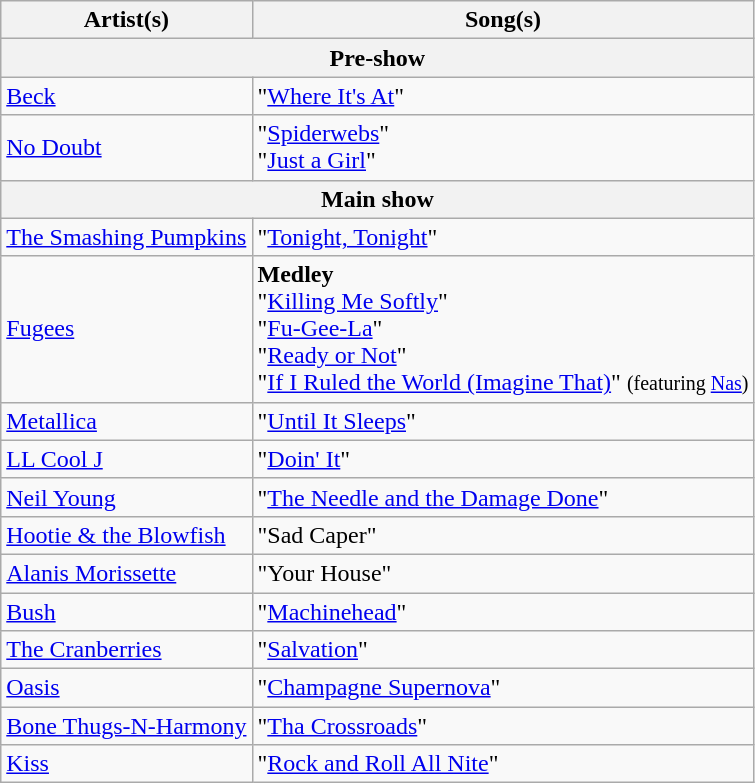<table class="wikitable plainrowheaders">
<tr>
<th scope="col">Artist(s)</th>
<th scope="col">Song(s)</th>
</tr>
<tr>
<th colspan="2">Pre-show</th>
</tr>
<tr>
<td><a href='#'>Beck</a></td>
<td>"<a href='#'>Where It's At</a>"</td>
</tr>
<tr>
<td><a href='#'>No Doubt</a></td>
<td>"<a href='#'>Spiderwebs</a>" <br> "<a href='#'>Just a Girl</a>"</td>
</tr>
<tr>
<th colspan="2">Main show</th>
</tr>
<tr>
<td><a href='#'>The Smashing Pumpkins</a></td>
<td>"<a href='#'>Tonight, Tonight</a>"</td>
</tr>
<tr>
<td><a href='#'>Fugees</a></td>
<td><strong>Medley</strong> <br> "<a href='#'>Killing Me Softly</a>" <br> "<a href='#'>Fu-Gee-La</a>" <br> "<a href='#'>Ready or Not</a>" <br> "<a href='#'>If I Ruled the World (Imagine That)</a>" <small>(featuring <a href='#'>Nas</a>)</small></td>
</tr>
<tr>
<td><a href='#'>Metallica</a></td>
<td>"<a href='#'>Until It Sleeps</a>"</td>
</tr>
<tr>
<td><a href='#'>LL Cool J</a></td>
<td>"<a href='#'>Doin' It</a>"</td>
</tr>
<tr>
<td><a href='#'>Neil Young</a></td>
<td>"<a href='#'>The Needle and the Damage Done</a>"</td>
</tr>
<tr>
<td><a href='#'>Hootie & the Blowfish</a></td>
<td>"Sad Caper"</td>
</tr>
<tr>
<td><a href='#'>Alanis Morissette</a></td>
<td>"Your House"</td>
</tr>
<tr>
<td><a href='#'>Bush</a></td>
<td>"<a href='#'>Machinehead</a>"</td>
</tr>
<tr>
<td><a href='#'>The Cranberries</a></td>
<td>"<a href='#'>Salvation</a>"</td>
</tr>
<tr>
<td><a href='#'>Oasis</a></td>
<td>"<a href='#'>Champagne Supernova</a>"</td>
</tr>
<tr>
<td><a href='#'>Bone Thugs-N-Harmony</a></td>
<td>"<a href='#'>Tha Crossroads</a>"</td>
</tr>
<tr>
<td><a href='#'>Kiss</a></td>
<td>"<a href='#'>Rock and Roll All Nite</a>"</td>
</tr>
</table>
